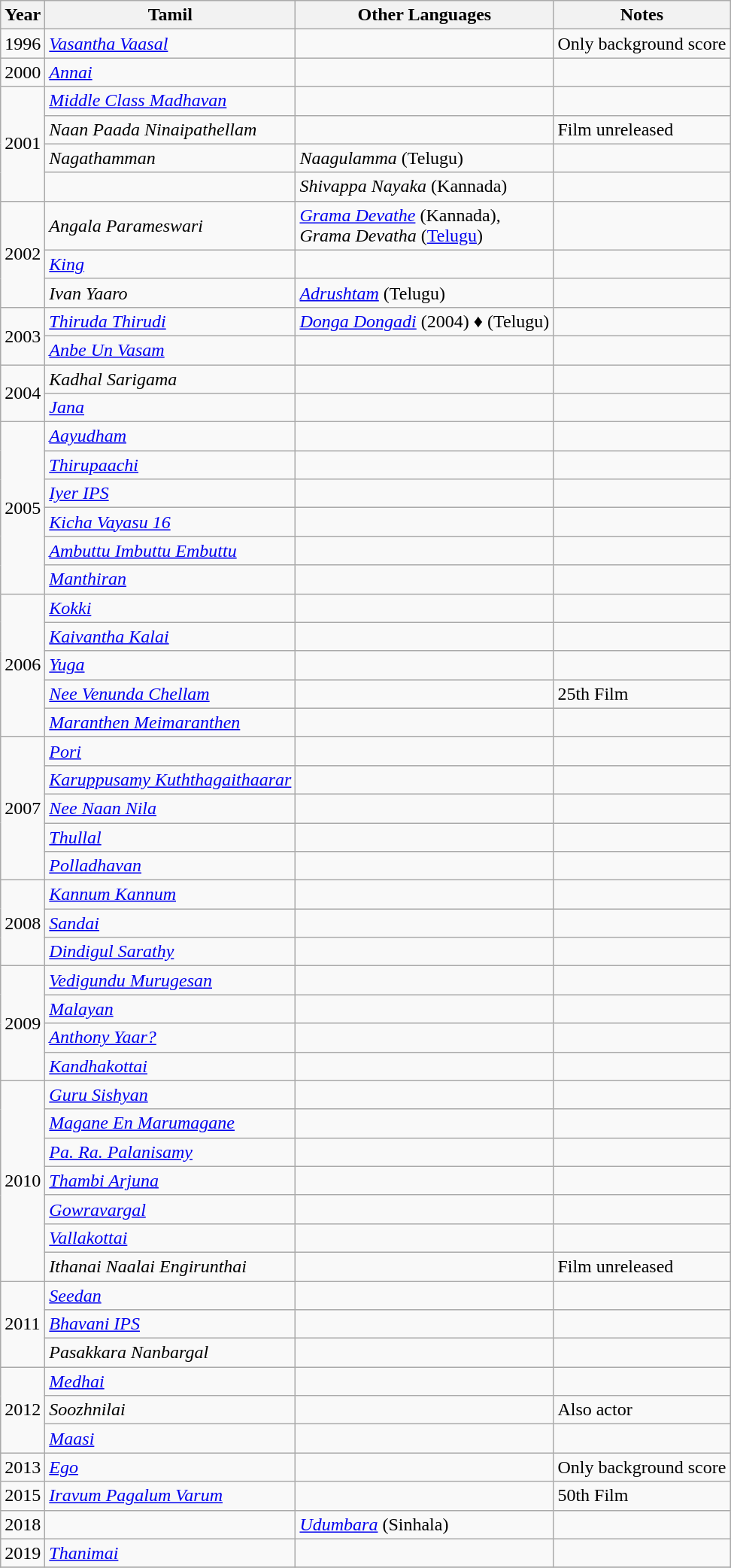<table class="wikitable">
<tr>
<th>Year</th>
<th>Tamil</th>
<th>Other Languages</th>
<th>Notes</th>
</tr>
<tr>
<td>1996</td>
<td><em><a href='#'>Vasantha Vaasal</a></em></td>
<td></td>
<td>Only background score</td>
</tr>
<tr>
<td>2000</td>
<td><em><a href='#'>Annai</a></em></td>
<td></td>
<td></td>
</tr>
<tr>
<td rowspan="4">2001</td>
<td><em><a href='#'>Middle Class Madhavan</a></em></td>
<td></td>
<td></td>
</tr>
<tr>
<td><em>Naan Paada Ninaipathellam</em></td>
<td></td>
<td>Film unreleased</td>
</tr>
<tr>
<td><em>Nagathamman</em></td>
<td><em>Naagulamma</em> (Telugu)</td>
<td></td>
</tr>
<tr>
<td></td>
<td><em>Shivappa Nayaka</em> (Kannada)</td>
<td></td>
</tr>
<tr>
<td rowspan="3">2002</td>
<td><em>Angala Parameswari</em></td>
<td><em><a href='#'>Grama Devathe</a></em> (Kannada),<br><em>Grama Devatha</em> (<a href='#'>Telugu</a>)</td>
<td></td>
</tr>
<tr>
<td><em><a href='#'>King</a></em></td>
<td></td>
<td></td>
</tr>
<tr>
<td><em>Ivan Yaaro</em></td>
<td><em><a href='#'>Adrushtam</a></em> (Telugu)</td>
<td></td>
</tr>
<tr>
<td rowspan="2">2003</td>
<td><em><a href='#'>Thiruda Thirudi</a></em></td>
<td><em><a href='#'>Donga Dongadi</a></em> (2004) ♦ (Telugu)</td>
<td></td>
</tr>
<tr>
<td><em><a href='#'>Anbe Un Vasam</a></em></td>
<td></td>
<td></td>
</tr>
<tr>
<td rowspan="2">2004</td>
<td><em>Kadhal Sarigama</em></td>
<td></td>
<td></td>
</tr>
<tr>
<td><em><a href='#'>Jana</a></em></td>
<td></td>
<td></td>
</tr>
<tr>
<td rowspan="6">2005</td>
<td><em><a href='#'>Aayudham</a></em></td>
<td></td>
<td></td>
</tr>
<tr>
<td><em><a href='#'>Thirupaachi</a></em></td>
<td></td>
<td></td>
</tr>
<tr>
<td><em><a href='#'>Iyer IPS</a></em></td>
<td></td>
<td></td>
</tr>
<tr>
<td><em><a href='#'>Kicha Vayasu 16</a></em></td>
<td></td>
<td></td>
</tr>
<tr>
<td><em><a href='#'>Ambuttu Imbuttu Embuttu</a></em></td>
<td></td>
<td></td>
</tr>
<tr>
<td><em><a href='#'>Manthiran</a></em></td>
<td></td>
<td></td>
</tr>
<tr>
<td rowspan="5">2006</td>
<td><em><a href='#'>Kokki</a></em></td>
<td></td>
<td></td>
</tr>
<tr>
<td><em><a href='#'>Kaivantha Kalai</a></em></td>
<td></td>
<td></td>
</tr>
<tr>
<td><em><a href='#'>Yuga</a></em></td>
<td></td>
<td></td>
</tr>
<tr>
<td><em><a href='#'>Nee Venunda Chellam</a></em></td>
<td></td>
<td>25th Film</td>
</tr>
<tr>
<td><em><a href='#'>Maranthen Meimaranthen</a></em></td>
<td></td>
<td></td>
</tr>
<tr>
<td rowspan="5">2007</td>
<td><em><a href='#'>Pori</a></em></td>
<td></td>
<td></td>
</tr>
<tr>
<td><em><a href='#'>Karuppusamy Kuththagaithaarar</a></em></td>
<td></td>
<td></td>
</tr>
<tr>
<td><em><a href='#'>Nee Naan Nila</a></em></td>
<td></td>
<td></td>
</tr>
<tr>
<td><em><a href='#'>Thullal</a></em></td>
<td></td>
<td></td>
</tr>
<tr>
<td><em><a href='#'>Polladhavan</a></em></td>
<td></td>
<td></td>
</tr>
<tr>
<td rowspan="3">2008</td>
<td><em><a href='#'>Kannum Kannum</a></em></td>
<td></td>
<td></td>
</tr>
<tr>
<td><em><a href='#'>Sandai</a></em></td>
<td></td>
<td></td>
</tr>
<tr>
<td><em><a href='#'>Dindigul Sarathy</a></em></td>
<td></td>
<td></td>
</tr>
<tr>
<td rowspan="4">2009</td>
<td><em><a href='#'>Vedigundu Murugesan</a></em></td>
<td></td>
<td></td>
</tr>
<tr>
<td><em><a href='#'>Malayan</a></em></td>
<td></td>
<td></td>
</tr>
<tr>
<td><em><a href='#'>Anthony Yaar?</a></em></td>
<td></td>
<td></td>
</tr>
<tr>
<td><em><a href='#'>Kandhakottai</a></em></td>
<td></td>
<td></td>
</tr>
<tr>
<td rowspan="7">2010</td>
<td><em><a href='#'>Guru Sishyan</a></em></td>
<td></td>
<td></td>
</tr>
<tr>
<td><em><a href='#'>Magane En Marumagane</a></em></td>
<td></td>
<td></td>
</tr>
<tr>
<td><em><a href='#'>Pa. Ra. Palanisamy</a></em></td>
<td></td>
<td></td>
</tr>
<tr>
<td><em><a href='#'>Thambi Arjuna</a></em></td>
<td></td>
<td></td>
</tr>
<tr>
<td><em><a href='#'>Gowravargal</a></em></td>
<td></td>
<td></td>
</tr>
<tr>
<td><em><a href='#'>Vallakottai</a></em></td>
<td></td>
<td></td>
</tr>
<tr>
<td><em>Ithanai Naalai Engirunthai</em></td>
<td></td>
<td>Film unreleased</td>
</tr>
<tr>
<td rowspan="3">2011</td>
<td><em><a href='#'>Seedan</a></em></td>
<td></td>
<td></td>
</tr>
<tr>
<td><em><a href='#'>Bhavani IPS</a></em></td>
<td></td>
<td></td>
</tr>
<tr>
<td><em>Pasakkara Nanbargal</em></td>
<td></td>
<td></td>
</tr>
<tr>
<td rowspan="3">2012</td>
<td><em><a href='#'>Medhai</a></em></td>
<td></td>
<td></td>
</tr>
<tr>
<td><em>Soozhnilai</em></td>
<td></td>
<td>Also actor</td>
</tr>
<tr>
<td><em><a href='#'>Maasi</a></em></td>
<td></td>
<td></td>
</tr>
<tr>
<td>2013</td>
<td><em><a href='#'>Ego</a></em></td>
<td></td>
<td>Only background score</td>
</tr>
<tr>
<td>2015</td>
<td><em><a href='#'>Iravum Pagalum Varum</a></em></td>
<td></td>
<td>50th Film</td>
</tr>
<tr>
<td>2018</td>
<td></td>
<td><em><a href='#'>Udumbara</a></em> (Sinhala)</td>
<td></td>
</tr>
<tr>
<td>2019</td>
<td><em><a href='#'>Thanimai</a></em></td>
<td></td>
<td></td>
</tr>
<tr>
</tr>
</table>
